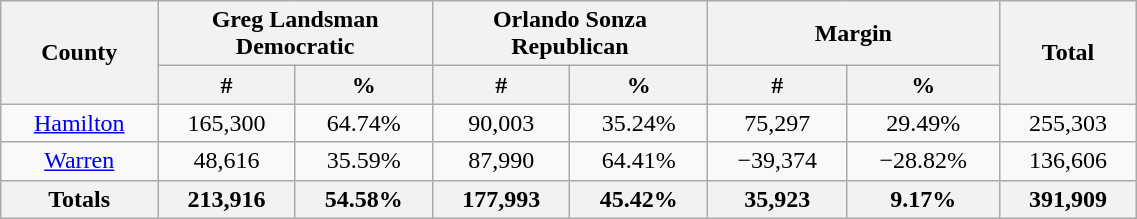<table width="60%" class="wikitable sortable">
<tr>
<th rowspan="2">County</th>
<th colspan="2">Greg Landsman<br>Democratic</th>
<th colspan="2">Orlando Sonza<br>Republican</th>
<th colspan="2">Margin</th>
<th rowspan="2">Total</th>
</tr>
<tr>
<th style="text-align:center;" data-sort-type="number">#</th>
<th style="text-align:center;" data-sort-type="number">%</th>
<th style="text-align:center;" data-sort-type="number">#</th>
<th style="text-align:center;" data-sort-type="number">%</th>
<th style="text-align:center;" data-sort-type="number">#</th>
<th style="text-align:center;" data-sort-type="number">%</th>
</tr>
<tr style="text-align:center;">
<td><a href='#'>Hamilton</a></td>
<td>165,300</td>
<td>64.74%</td>
<td>90,003</td>
<td>35.24%</td>
<td>75,297</td>
<td>29.49%</td>
<td>255,303</td>
</tr>
<tr style="text-align:center;">
<td><a href='#'>Warren</a></td>
<td>48,616</td>
<td>35.59%</td>
<td>87,990</td>
<td>64.41%</td>
<td>−39,374</td>
<td>−28.82%</td>
<td>136,606</td>
</tr>
<tr style="text-align:center;">
<th>Totals</th>
<th>213,916</th>
<th>54.58%</th>
<th>177,993</th>
<th>45.42%</th>
<th>35,923</th>
<th>9.17%</th>
<th>391,909</th>
</tr>
</table>
